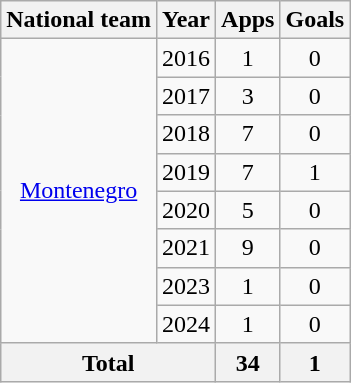<table class="wikitable" style="text-align:center">
<tr>
<th>National team</th>
<th>Year</th>
<th>Apps</th>
<th>Goals</th>
</tr>
<tr>
<td rowspan="8"><a href='#'>Montenegro</a></td>
<td>2016</td>
<td>1</td>
<td>0</td>
</tr>
<tr>
<td>2017</td>
<td>3</td>
<td>0</td>
</tr>
<tr>
<td>2018</td>
<td>7</td>
<td>0</td>
</tr>
<tr>
<td>2019</td>
<td>7</td>
<td>1</td>
</tr>
<tr>
<td>2020</td>
<td>5</td>
<td>0</td>
</tr>
<tr>
<td>2021</td>
<td>9</td>
<td>0</td>
</tr>
<tr>
<td>2023</td>
<td>1</td>
<td>0</td>
</tr>
<tr>
<td>2024</td>
<td>1</td>
<td>0</td>
</tr>
<tr>
<th colspan="2">Total</th>
<th>34</th>
<th>1</th>
</tr>
</table>
